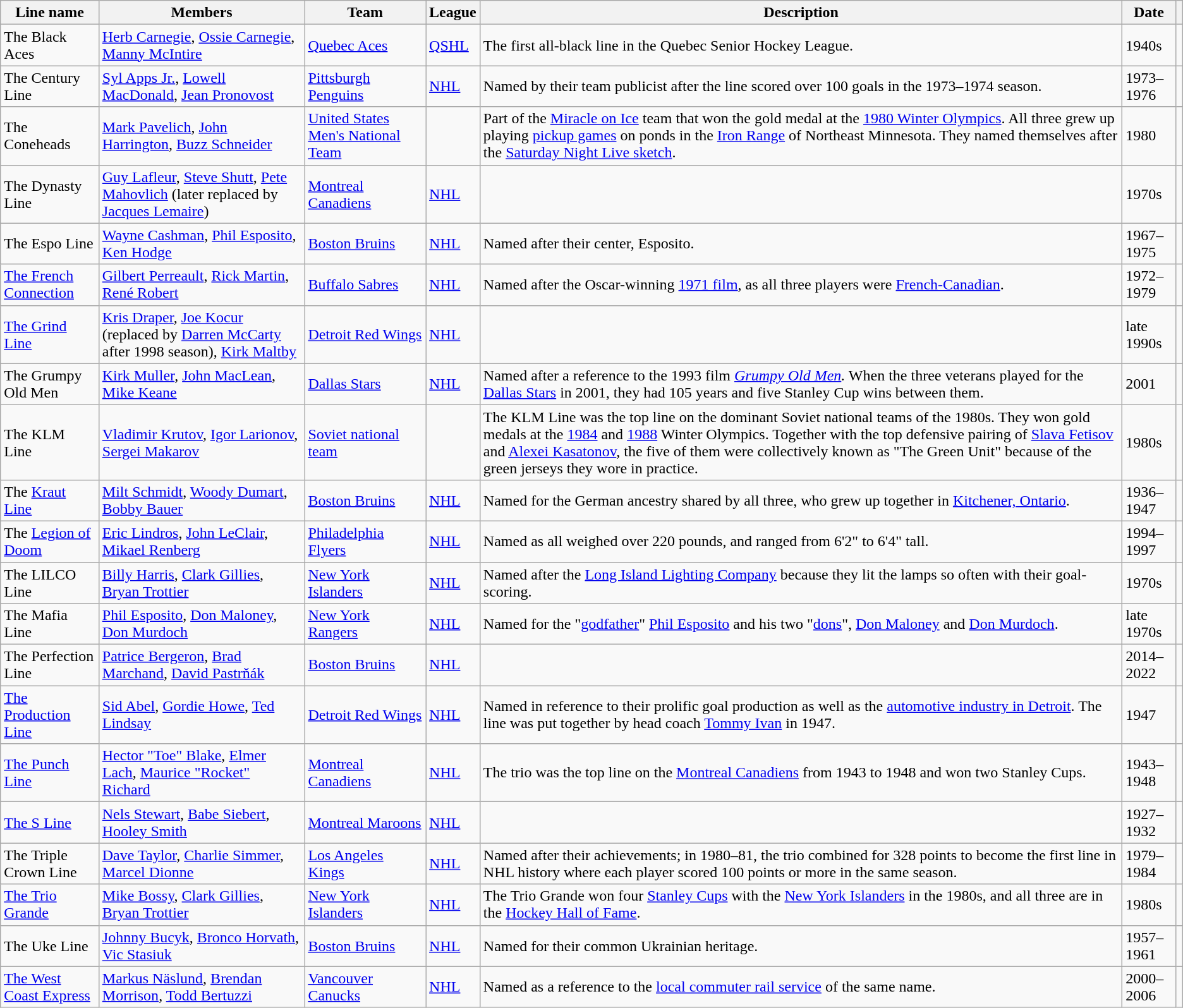<table class="wikitable sortable">
<tr>
<th>Line name</th>
<th class="unsortable">Members</th>
<th>Team</th>
<th>League</th>
<th class="unsortable">Description</th>
<th>Date</th>
<th class="unsortable"></th>
</tr>
<tr>
<td>The Black Aces</td>
<td><a href='#'>Herb Carnegie</a>, <a href='#'>Ossie Carnegie</a>, <a href='#'>Manny McIntire</a></td>
<td><a href='#'>Quebec Aces</a></td>
<td><a href='#'>QSHL</a></td>
<td>The first all-black line in the Quebec Senior Hockey League.</td>
<td>1940s</td>
<td></td>
</tr>
<tr>
<td>The Century Line</td>
<td><a href='#'>Syl Apps Jr.</a>, <a href='#'>Lowell MacDonald</a>, <a href='#'>Jean Pronovost</a></td>
<td><a href='#'>Pittsburgh Penguins</a></td>
<td><a href='#'>NHL</a></td>
<td>Named by their team publicist after the line scored over 100 goals in the 1973–1974 season.</td>
<td>1973–1976</td>
<td></td>
</tr>
<tr>
<td>The Coneheads</td>
<td><a href='#'>Mark Pavelich</a>, <a href='#'>John Harrington</a>, <a href='#'>Buzz Schneider</a></td>
<td><a href='#'>United States Men's National Team</a></td>
<td></td>
<td>Part of the <a href='#'>Miracle on Ice</a> team that won the gold medal at the <a href='#'>1980 Winter Olympics</a>. All three grew up playing <a href='#'>pickup games</a> on ponds in the <a href='#'>Iron Range</a> of Northeast Minnesota. They named themselves after the <a href='#'>Saturday Night Live sketch</a>.</td>
<td>1980</td>
<td></td>
</tr>
<tr>
<td>The Dynasty Line</td>
<td><a href='#'>Guy Lafleur</a>, <a href='#'>Steve Shutt</a>, <a href='#'>Pete Mahovlich</a> (later replaced by <a href='#'>Jacques Lemaire</a>)</td>
<td><a href='#'>Montreal Canadiens</a></td>
<td><a href='#'>NHL</a></td>
<td></td>
<td>1970s</td>
<td></td>
</tr>
<tr>
<td>The Espo Line</td>
<td><a href='#'>Wayne Cashman</a>, <a href='#'>Phil Esposito</a>, <a href='#'>Ken Hodge</a></td>
<td><a href='#'>Boston Bruins</a></td>
<td><a href='#'>NHL</a></td>
<td>Named after their center, Esposito.</td>
<td>1967–1975</td>
<td></td>
</tr>
<tr>
<td><a href='#'>The French Connection</a></td>
<td><a href='#'>Gilbert Perreault</a>, <a href='#'>Rick Martin</a>, <a href='#'>René Robert</a></td>
<td><a href='#'>Buffalo Sabres</a></td>
<td><a href='#'>NHL</a></td>
<td>Named after the Oscar-winning <a href='#'>1971 film</a>, as all three players were <a href='#'>French-Canadian</a>.</td>
<td>1972–1979</td>
<td></td>
</tr>
<tr>
<td><a href='#'>The Grind Line</a></td>
<td><a href='#'>Kris Draper</a>, <a href='#'>Joe Kocur</a> (replaced by <a href='#'>Darren McCarty</a> after 1998 season), <a href='#'>Kirk Maltby</a></td>
<td><a href='#'>Detroit Red Wings</a></td>
<td><a href='#'>NHL</a></td>
<td></td>
<td>late 1990s</td>
<td></td>
</tr>
<tr>
<td>The Grumpy Old Men</td>
<td><a href='#'>Kirk Muller</a>, <a href='#'>John MacLean</a>, <a href='#'>Mike Keane</a></td>
<td><a href='#'>Dallas Stars</a></td>
<td><a href='#'>NHL</a></td>
<td>Named after a reference to the 1993 film <em><a href='#'>Grumpy Old Men</a>.</em> When the three veterans played for the <a href='#'>Dallas Stars</a> in 2001, they had 105 years and five Stanley Cup wins between them.</td>
<td>2001</td>
<td></td>
</tr>
<tr>
<td>The KLM Line</td>
<td><a href='#'>Vladimir Krutov</a>, <a href='#'>Igor Larionov</a>, <a href='#'>Sergei Makarov</a></td>
<td><a href='#'>Soviet national team</a></td>
<td></td>
<td>The KLM Line was the top line on the dominant Soviet national teams of the 1980s. They won gold medals at the <a href='#'>1984</a> and <a href='#'>1988</a> Winter Olympics. Together with the top defensive pairing of <a href='#'>Slava Fetisov</a> and <a href='#'>Alexei Kasatonov</a>, the five of them were collectively known as "The Green Unit" because of the green jerseys they wore in practice.</td>
<td>1980s</td>
<td></td>
</tr>
<tr>
<td>The <a href='#'>Kraut Line</a></td>
<td><a href='#'>Milt Schmidt</a>, <a href='#'>Woody Dumart</a>, <a href='#'>Bobby Bauer</a></td>
<td><a href='#'>Boston Bruins</a></td>
<td><a href='#'>NHL</a></td>
<td>Named for the German ancestry shared by all three, who grew up together in <a href='#'>Kitchener, Ontario</a>.</td>
<td>1936–1947</td>
<td></td>
</tr>
<tr>
<td>The <a href='#'>Legion of Doom</a></td>
<td><a href='#'>Eric Lindros</a>, <a href='#'>John LeClair</a>, <a href='#'>Mikael Renberg</a></td>
<td><a href='#'>Philadelphia Flyers</a></td>
<td><a href='#'>NHL</a></td>
<td>Named as all weighed over 220 pounds, and ranged from 6'2" to 6'4" tall.</td>
<td>1994–1997</td>
<td></td>
</tr>
<tr>
<td>The LILCO Line</td>
<td><a href='#'>Billy Harris</a>, <a href='#'>Clark Gillies</a>, <a href='#'>Bryan Trottier</a></td>
<td><a href='#'>New York Islanders</a></td>
<td><a href='#'>NHL</a></td>
<td>Named after the <a href='#'>Long Island Lighting Company</a> because they lit the lamps so often with their goal-scoring.</td>
<td>1970s</td>
<td></td>
</tr>
<tr>
<td>The Mafia Line</td>
<td><a href='#'>Phil Esposito</a>, <a href='#'>Don Maloney</a>, <a href='#'>Don Murdoch</a></td>
<td><a href='#'>New York Rangers</a></td>
<td><a href='#'>NHL</a></td>
<td>Named for the "<a href='#'>godfather</a>" <a href='#'>Phil Esposito</a> and his two "<a href='#'>dons</a>", <a href='#'>Don Maloney</a> and <a href='#'>Don Murdoch</a>.</td>
<td>late 1970s</td>
<td></td>
</tr>
<tr>
<td>The Perfection Line</td>
<td><a href='#'>Patrice Bergeron</a>, <a href='#'>Brad Marchand</a>, <a href='#'>David Pastrňák</a></td>
<td><a href='#'>Boston Bruins</a></td>
<td><a href='#'>NHL</a></td>
<td></td>
<td>2014–2022</td>
<td></td>
</tr>
<tr>
<td><a href='#'>The Production Line</a></td>
<td><a href='#'>Sid Abel</a>, <a href='#'>Gordie Howe</a>, <a href='#'>Ted Lindsay</a></td>
<td><a href='#'>Detroit Red Wings</a></td>
<td><a href='#'>NHL</a></td>
<td>Named in reference to their prolific goal production as well as the <a href='#'>automotive industry in Detroit</a>. The line was put together by head coach <a href='#'>Tommy Ivan</a> in 1947.</td>
<td>1947</td>
<td></td>
</tr>
<tr>
<td><a href='#'>The Punch Line</a></td>
<td><a href='#'>Hector "Toe" Blake</a>, <a href='#'>Elmer Lach</a>, <a href='#'>Maurice "Rocket" Richard</a></td>
<td><a href='#'>Montreal Canadiens</a></td>
<td><a href='#'>NHL</a></td>
<td>The trio was the top line on the <a href='#'>Montreal Canadiens</a> from 1943 to 1948 and won two Stanley Cups.</td>
<td>1943–1948</td>
<td></td>
</tr>
<tr>
<td><a href='#'>The S Line</a></td>
<td><a href='#'>Nels Stewart</a>, <a href='#'>Babe Siebert</a>, <a href='#'>Hooley Smith</a></td>
<td><a href='#'>Montreal Maroons</a></td>
<td><a href='#'>NHL</a></td>
<td></td>
<td>1927–1932</td>
<td></td>
</tr>
<tr>
<td>The Triple Crown Line</td>
<td><a href='#'>Dave Taylor</a>, <a href='#'>Charlie Simmer</a>, <a href='#'>Marcel Dionne</a></td>
<td><a href='#'>Los Angeles Kings</a></td>
<td><a href='#'>NHL</a></td>
<td>Named after their achievements; in 1980–81, the trio combined for 328 points to become the first line in NHL history where each player scored 100 points or more in the same season.</td>
<td>1979–1984</td>
<td></td>
</tr>
<tr>
<td><a href='#'>The Trio Grande</a></td>
<td><a href='#'>Mike Bossy</a>, <a href='#'>Clark Gillies</a>, <a href='#'>Bryan Trottier</a></td>
<td><a href='#'>New York Islanders</a></td>
<td><a href='#'>NHL</a></td>
<td>The Trio Grande won four <a href='#'>Stanley Cups</a> with the <a href='#'>New York Islanders</a> in the 1980s, and all three are in the <a href='#'>Hockey Hall of Fame</a>.</td>
<td>1980s</td>
<td></td>
</tr>
<tr>
<td>The Uke Line</td>
<td><a href='#'>Johnny Bucyk</a>, <a href='#'>Bronco Horvath</a>, <a href='#'>Vic Stasiuk</a></td>
<td><a href='#'>Boston Bruins</a></td>
<td><a href='#'>NHL</a></td>
<td>Named for their common Ukrainian heritage.</td>
<td>1957–1961</td>
<td></td>
</tr>
<tr>
<td><a href='#'>The West Coast Express</a></td>
<td><a href='#'>Markus Näslund</a>, <a href='#'>Brendan Morrison</a>, <a href='#'>Todd Bertuzzi</a></td>
<td><a href='#'>Vancouver Canucks</a></td>
<td><a href='#'>NHL</a></td>
<td>Named as a reference to the <a href='#'>local commuter rail service</a> of the same name.</td>
<td>2000–2006</td>
<td></td>
</tr>
</table>
